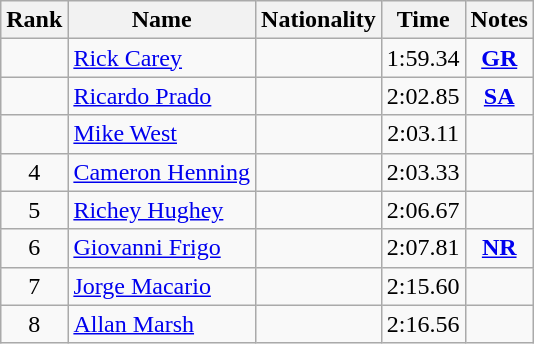<table class="wikitable sortable" style="text-align:center">
<tr>
<th>Rank</th>
<th>Name</th>
<th>Nationality</th>
<th>Time</th>
<th>Notes</th>
</tr>
<tr>
<td></td>
<td align=left><a href='#'>Rick Carey</a></td>
<td align=left></td>
<td>1:59.34</td>
<td><strong><a href='#'>GR</a></strong></td>
</tr>
<tr>
<td></td>
<td align=left><a href='#'>Ricardo Prado</a></td>
<td align=left></td>
<td>2:02.85</td>
<td><strong><a href='#'>SA</a></strong></td>
</tr>
<tr>
<td></td>
<td align=left><a href='#'>Mike West</a></td>
<td align=left></td>
<td>2:03.11</td>
<td></td>
</tr>
<tr>
<td>4</td>
<td align=left><a href='#'>Cameron Henning</a></td>
<td align=left></td>
<td>2:03.33</td>
<td></td>
</tr>
<tr>
<td>5</td>
<td align=left><a href='#'>Richey Hughey</a></td>
<td align=left></td>
<td>2:06.67</td>
<td></td>
</tr>
<tr>
<td>6</td>
<td align=left><a href='#'>Giovanni Frigo</a></td>
<td align=left></td>
<td>2:07.81</td>
<td><strong><a href='#'>NR</a></strong></td>
</tr>
<tr>
<td>7</td>
<td align=left><a href='#'>Jorge Macario</a></td>
<td align=left></td>
<td>2:15.60</td>
<td></td>
</tr>
<tr>
<td>8</td>
<td align=left><a href='#'>Allan Marsh</a></td>
<td align=left></td>
<td>2:16.56</td>
<td></td>
</tr>
</table>
